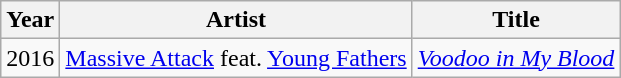<table class="wikitable">
<tr>
<th>Year</th>
<th>Artist</th>
<th>Title</th>
</tr>
<tr>
<td>2016</td>
<td><a href='#'>Massive Attack</a> feat. <a href='#'>Young Fathers</a></td>
<td><em><a href='#'>Voodoo in My Blood</a></em></td>
</tr>
</table>
